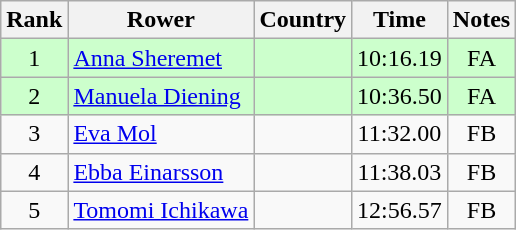<table class="wikitable" style="text-align:center">
<tr>
<th>Rank</th>
<th>Rower</th>
<th>Country</th>
<th>Time</th>
<th>Notes</th>
</tr>
<tr bgcolor=ccffcc>
<td>1</td>
<td align="left"><a href='#'>Anna Sheremet</a></td>
<td align="left"></td>
<td>10:16.19</td>
<td>FA</td>
</tr>
<tr bgcolor=ccffcc>
<td>2</td>
<td align="left"><a href='#'>Manuela Diening</a></td>
<td align="left"></td>
<td>10:36.50</td>
<td>FA</td>
</tr>
<tr>
<td>3</td>
<td align="left"><a href='#'>Eva Mol</a></td>
<td align="left"></td>
<td>11:32.00</td>
<td>FB</td>
</tr>
<tr>
<td>4</td>
<td align="left"><a href='#'>Ebba Einarsson</a></td>
<td align="left"></td>
<td>11:38.03</td>
<td>FB</td>
</tr>
<tr>
<td>5</td>
<td align="left"><a href='#'>Tomomi Ichikawa</a></td>
<td align="left"></td>
<td>12:56.57</td>
<td>FB</td>
</tr>
</table>
